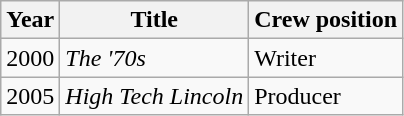<table class="wikitable sortable">
<tr>
<th>Year</th>
<th>Title</th>
<th>Crew position</th>
</tr>
<tr>
<td>2000</td>
<td><em>The '70s</em></td>
<td>Writer</td>
</tr>
<tr>
<td>2005</td>
<td><em>High Tech Lincoln</em></td>
<td>Producer</td>
</tr>
</table>
